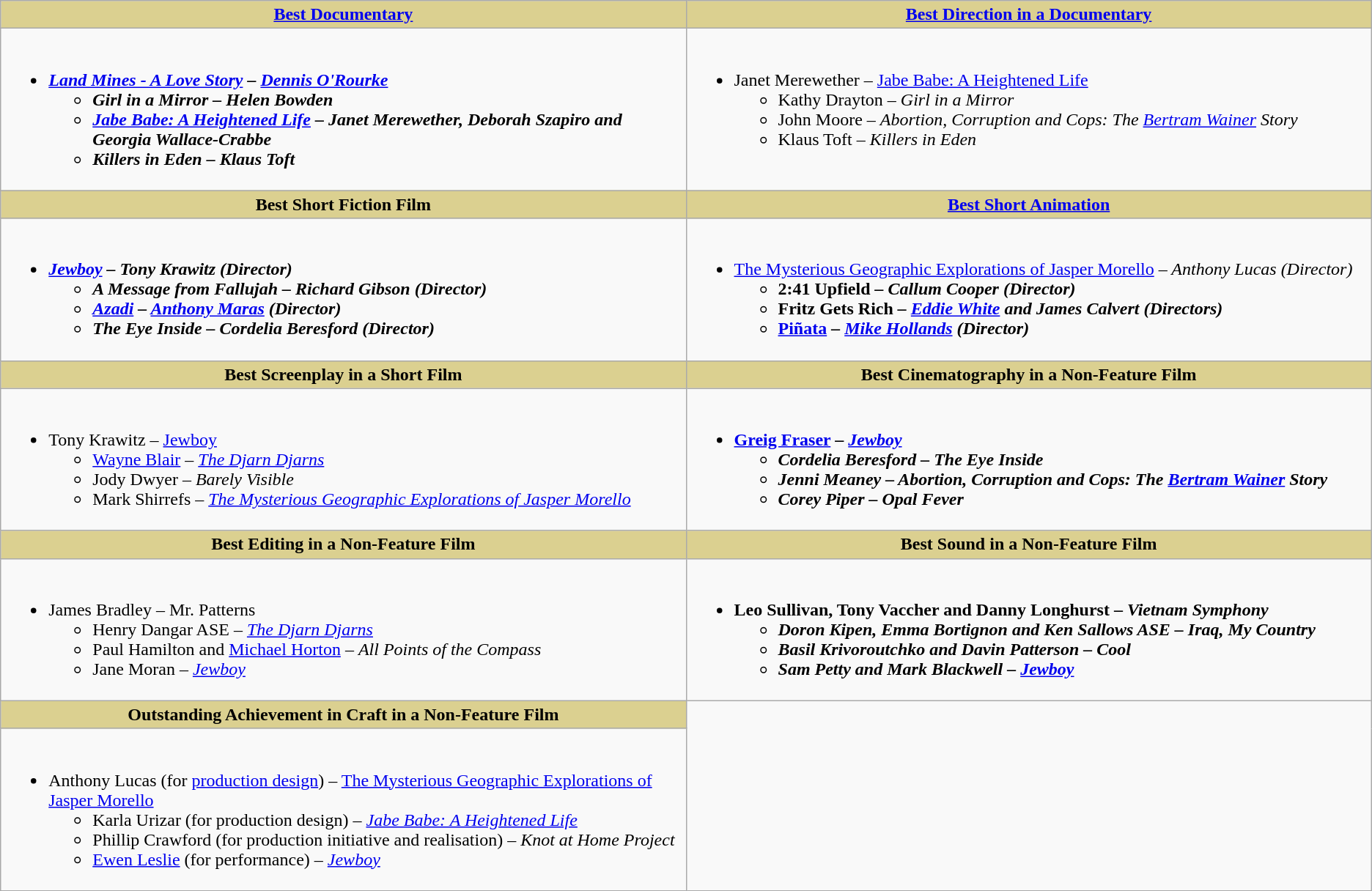<table class=wikitable style="width="100%">
<tr>
<th style="background:#DBD090;" ! style="width="50%"><a href='#'>Best Documentary</a></th>
<th style="background:#DBD090;" ! style="width="50%"><a href='#'>Best Direction in a Documentary</a></th>
</tr>
<tr>
<td valign="top" width="50%"><br><ul><li><strong><em><a href='#'>Land Mines - A Love Story</a><em> – <a href='#'>Dennis O'Rourke</a><strong><ul><li></em>Girl in a Mirror<em> – Helen Bowden</li><li></em><a href='#'>Jabe Babe: A Heightened Life</a><em> – Janet Merewether, Deborah Szapiro and Georgia Wallace-Crabbe</li><li></em>Killers in Eden<em> – Klaus Toft</li></ul></li></ul></td>
<td valign="top" width="50%"><br><ul><li></strong>Janet Merewether – </em><a href='#'>Jabe Babe: A Heightened Life</a></em></strong><ul><li>Kathy Drayton – <em>Girl in a Mirror</em></li><li>John Moore – <em>Abortion, Corruption and Cops: The <a href='#'>Bertram Wainer</a> Story</em></li><li>Klaus Toft – <em>Killers in Eden</em></li></ul></li></ul></td>
</tr>
<tr>
<th style="background:#DBD090;" ! style="width="50%">Best Short Fiction Film</th>
<th style="background:#DBD090;" ! style="width="50%"><a href='#'>Best Short Animation</a></th>
</tr>
<tr>
<td valign="top" width="50%"><br><ul><li><strong><em><a href='#'>Jewboy</a><em> – Tony Krawitz (Director)<strong><ul><li></em>A Message from Fallujah<em> –  Richard Gibson (Director)</li><li></em><a href='#'>Azadi</a><em> – <a href='#'>Anthony Maras</a> (Director)</li><li></em>The Eye Inside<em> – Cordelia Beresford (Director)</li></ul></li></ul></td>
<td valign="top" width="50%"><br><ul><li></em></strong><a href='#'>The Mysterious Geographic Explorations of Jasper Morello</a><strong><em> </strong>– Anthony Lucas (Director)<strong><ul><li></em>2:41 Upfield<em> – Callum Cooper (Director)</li><li></em>Fritz Gets Rich<em> – <a href='#'>Eddie White</a> and James Calvert (Directors)</li><li></em><a href='#'>Piñata</a><em> – <a href='#'>Mike Hollands</a> (Director)</li></ul></li></ul></td>
</tr>
<tr>
<th style="background:#DBD090;" ! style="width="50%">Best Screenplay in a Short Film</th>
<th style="background:#DBD090;" ! style="width="50%">Best Cinematography in a Non-Feature Film</th>
</tr>
<tr>
<td valign="top" width="50%"><br><ul><li></strong>Tony Krawitz – </em><a href='#'>Jewboy</a></em></strong><ul><li><a href='#'>Wayne Blair</a> – <em><a href='#'>The Djarn Djarns</a></em></li><li>Jody Dwyer – <em>Barely Visible</em></li><li>Mark Shirrefs – <em><a href='#'>The Mysterious Geographic Explorations of Jasper Morello</a></em></li></ul></li></ul></td>
<td valign="top" width="50%"><br><ul><li><strong><a href='#'>Greig Fraser</a> – <em><a href='#'>Jewboy</a><strong><em><ul><li>Cordelia Beresford – </em>The Eye Inside<em></li><li>Jenni Meaney – </em>Abortion, Corruption and Cops: The <a href='#'>Bertram Wainer</a> Story<em></li><li>Corey Piper – </em>Opal Fever<em></li></ul></li></ul></td>
</tr>
<tr>
<th style="background:#DBD090;" ! style="width="50%">Best Editing in a Non-Feature Film</th>
<th style="background:#DBD090;" ! style="width="50%">Best Sound in a Non-Feature Film</th>
</tr>
<tr>
<td valign="top" width="50%"><br><ul><li></strong>James Bradley – </em>Mr. Patterns</em></strong><ul><li>Henry Dangar ASE – <em><a href='#'>The Djarn Djarns</a></em></li><li>Paul Hamilton and <a href='#'>Michael Horton</a> – <em>All Points of the Compass</em></li><li>Jane Moran – <em><a href='#'>Jewboy</a></em></li></ul></li></ul></td>
<td valign="top" width="50%"><br><ul><li><strong>Leo Sullivan, Tony Vaccher and Danny Longhurst – <em>Vietnam Symphony<strong><em><ul><li>Doron Kipen, Emma Bortignon and Ken Sallows ASE – </em>Iraq, My Country<em></li><li>Basil Krivoroutchko and Davin Patterson – </em>Cool<em></li><li>Sam Petty and Mark Blackwell – </em><a href='#'>Jewboy</a><em></li></ul></li></ul></td>
</tr>
<tr>
<th style="background:#DBD090;" ! style="width="50%">Outstanding Achievement in Craft in a Non-Feature Film</th>
</tr>
<tr>
<td valign="top" width="50%"><br><ul><li></strong>Anthony Lucas (for <a href='#'>production design</a>) – </em><a href='#'>The Mysterious Geographic Explorations of Jasper Morello</a></em></strong><ul><li>Karla Urizar (for production design) – <em><a href='#'>Jabe Babe: A Heightened Life</a></em></li><li>Phillip Crawford (for production initiative and realisation) – <em>Knot at Home Project</em></li><li><a href='#'>Ewen Leslie</a> (for performance) – <em><a href='#'>Jewboy</a></em></li></ul></li></ul></td>
</tr>
</table>
